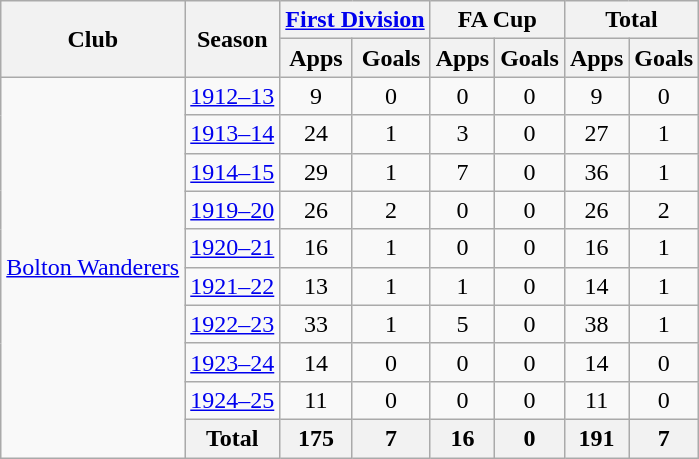<table class="wikitable" style="text-align:center">
<tr>
<th rowspan="2">Club</th>
<th rowspan="2">Season</th>
<th colspan="2"><a href='#'>First Division</a></th>
<th colspan="2">FA Cup</th>
<th colspan="2">Total</th>
</tr>
<tr>
<th>Apps</th>
<th>Goals</th>
<th>Apps</th>
<th>Goals</th>
<th>Apps</th>
<th>Goals</th>
</tr>
<tr>
<td rowspan="10"><a href='#'>Bolton Wanderers</a></td>
<td><a href='#'>1912–13</a></td>
<td>9</td>
<td>0</td>
<td>0</td>
<td>0</td>
<td>9</td>
<td>0</td>
</tr>
<tr>
<td><a href='#'>1913–14</a></td>
<td>24</td>
<td>1</td>
<td>3</td>
<td>0</td>
<td>27</td>
<td>1</td>
</tr>
<tr>
<td><a href='#'>1914–15</a></td>
<td>29</td>
<td>1</td>
<td>7</td>
<td>0</td>
<td>36</td>
<td>1</td>
</tr>
<tr>
<td><a href='#'>1919–20</a></td>
<td>26</td>
<td>2</td>
<td>0</td>
<td>0</td>
<td>26</td>
<td>2</td>
</tr>
<tr>
<td><a href='#'>1920–21</a></td>
<td>16</td>
<td>1</td>
<td>0</td>
<td>0</td>
<td>16</td>
<td>1</td>
</tr>
<tr>
<td><a href='#'>1921–22</a></td>
<td>13</td>
<td>1</td>
<td>1</td>
<td>0</td>
<td>14</td>
<td>1</td>
</tr>
<tr>
<td><a href='#'>1922–23</a></td>
<td>33</td>
<td>1</td>
<td>5</td>
<td>0</td>
<td>38</td>
<td>1</td>
</tr>
<tr>
<td><a href='#'>1923–24</a></td>
<td>14</td>
<td>0</td>
<td>0</td>
<td>0</td>
<td>14</td>
<td>0</td>
</tr>
<tr>
<td><a href='#'>1924–25</a></td>
<td>11</td>
<td>0</td>
<td>0</td>
<td>0</td>
<td>11</td>
<td>0</td>
</tr>
<tr>
<th>Total</th>
<th>175</th>
<th>7</th>
<th>16</th>
<th>0</th>
<th>191</th>
<th>7</th>
</tr>
</table>
